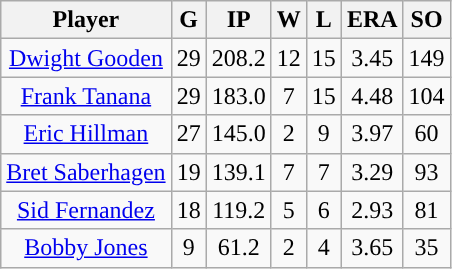<table class="wikitable sortable">
<tr>
<th>Player</th>
<th>G</th>
<th>IP</th>
<th>W</th>
<th>L</th>
<th>ERA</th>
<th>SO</th>
</tr>
<tr align="center">
<td><a href='#'>Dwight Gooden</a></td>
<td>29</td>
<td>208.2</td>
<td>12</td>
<td>15</td>
<td>3.45</td>
<td>149</td>
</tr>
<tr align=center>
<td><a href='#'>Frank Tanana</a></td>
<td>29</td>
<td>183.0</td>
<td>7</td>
<td>15</td>
<td>4.48</td>
<td>104</td>
</tr>
<tr align=center>
<td><a href='#'>Eric Hillman</a></td>
<td>27</td>
<td>145.0</td>
<td>2</td>
<td>9</td>
<td>3.97</td>
<td>60</td>
</tr>
<tr align=center>
<td><a href='#'>Bret Saberhagen</a></td>
<td>19</td>
<td>139.1</td>
<td>7</td>
<td>7</td>
<td>3.29</td>
<td>93</td>
</tr>
<tr align=center>
<td><a href='#'>Sid Fernandez</a></td>
<td>18</td>
<td>119.2</td>
<td>5</td>
<td>6</td>
<td>2.93</td>
<td>81</td>
</tr>
<tr align=center>
<td><a href='#'>Bobby Jones</a></td>
<td>9</td>
<td>61.2</td>
<td>2</td>
<td>4</td>
<td>3.65</td>
<td>35</td>
</tr>
</table>
